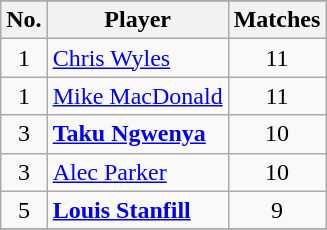<table class="wikitable sortable"  style="text-align: center;">
<tr>
</tr>
<tr>
<th>No.</th>
<th>Player</th>
<th>Matches</th>
</tr>
<tr>
<td>1</td>
<td align=left><a href='#'>Chris Wyles</a></td>
<td>11</td>
</tr>
<tr>
<td>1</td>
<td align=left><a href='#'>Mike MacDonald</a></td>
<td>11</td>
</tr>
<tr>
<td>3</td>
<td align=left><strong><a href='#'>Taku Ngwenya</a></strong></td>
<td>10</td>
</tr>
<tr>
<td>3</td>
<td align=left><a href='#'>Alec Parker</a></td>
<td>10</td>
</tr>
<tr>
<td>5</td>
<td align=left><strong><a href='#'>Louis Stanfill</a></strong></td>
<td>9</td>
</tr>
<tr>
</tr>
</table>
